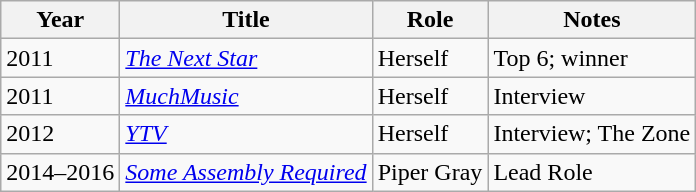<table class="wikitable">
<tr>
<th>Year</th>
<th>Title</th>
<th>Role</th>
<th>Notes</th>
</tr>
<tr>
<td>2011</td>
<td><em><a href='#'>The Next Star</a></em></td>
<td>Herself</td>
<td>Top 6; winner</td>
</tr>
<tr>
<td>2011</td>
<td><em><a href='#'>MuchMusic</a></em></td>
<td>Herself</td>
<td>Interview</td>
</tr>
<tr>
<td>2012</td>
<td><em><a href='#'>YTV</a></em></td>
<td>Herself</td>
<td>Interview; The Zone</td>
</tr>
<tr>
<td>2014–2016</td>
<td><em><a href='#'>Some Assembly Required</a></em></td>
<td>Piper Gray</td>
<td>Lead Role</td>
</tr>
</table>
